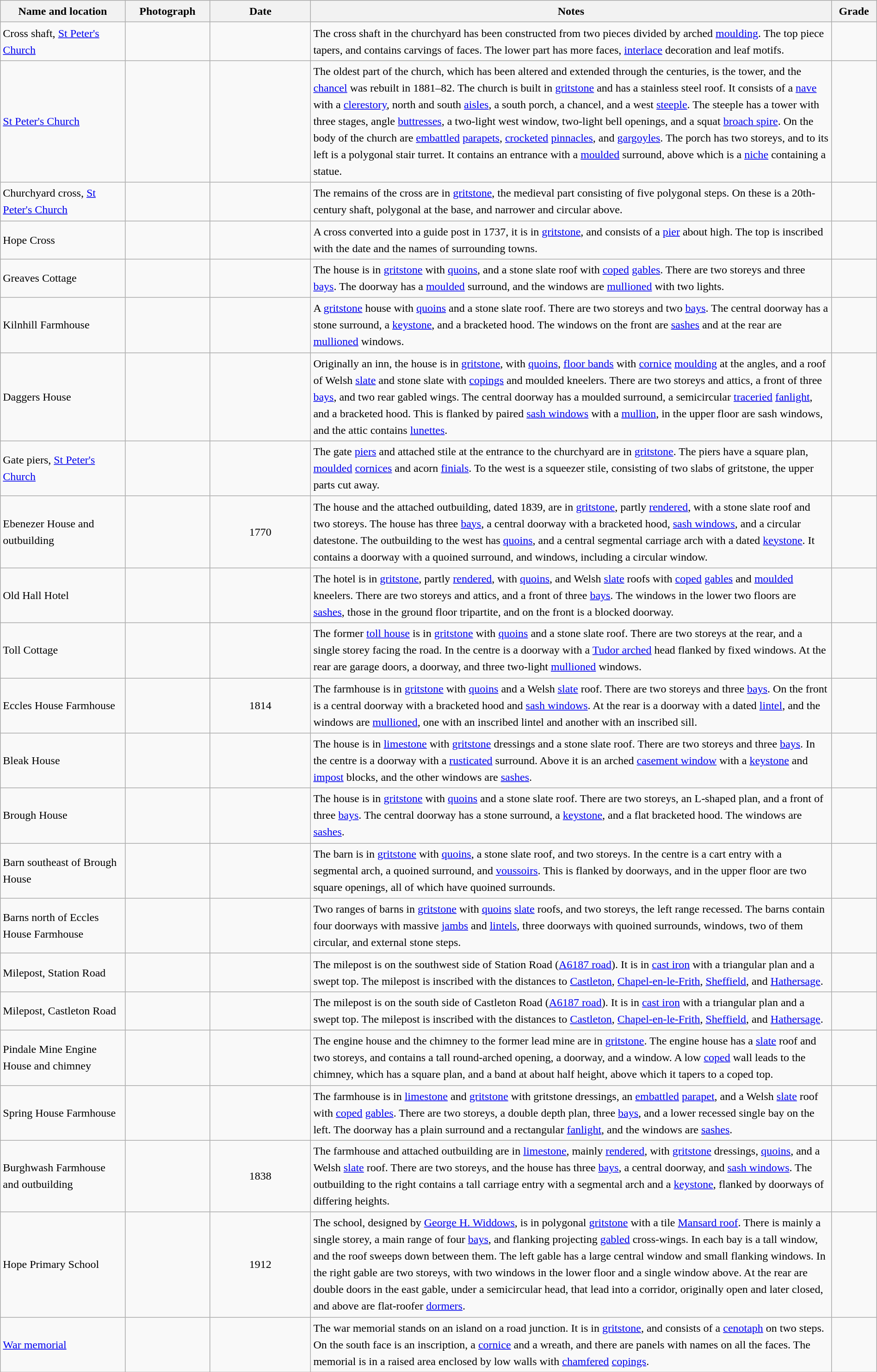<table class="wikitable sortable plainrowheaders" style="width:100%; border:0; text-align:left; line-height:150%;">
<tr>
<th scope="col"  style="width:150px">Name and location</th>
<th scope="col"  style="width:100px" class="unsortable">Photograph</th>
<th scope="col"  style="width:120px">Date</th>
<th scope="col"  style="width:650px" class="unsortable">Notes</th>
<th scope="col"  style="width:50px">Grade</th>
</tr>
<tr>
<td>Cross shaft, <a href='#'>St Peter's Church</a><br><small></small></td>
<td></td>
<td align="center"></td>
<td>The cross shaft in the churchyard has been constructed from two pieces divided by arched <a href='#'>moulding</a>.  The top piece tapers, and contains carvings of faces.  The lower part has more faces, <a href='#'>interlace</a> decoration and leaf motifs.</td>
<td align="center" ></td>
</tr>
<tr>
<td><a href='#'>St Peter's Church</a><br><small></small></td>
<td></td>
<td align="center"></td>
<td>The oldest part of the church, which has been altered and extended through the centuries, is the tower, and the <a href='#'>chancel</a> was rebuilt in 1881–82.  The church is built in <a href='#'>gritstone</a> and has a stainless steel roof.  It consists of a <a href='#'>nave</a> with a <a href='#'>clerestory</a>, north and south <a href='#'>aisles</a>, a south porch, a chancel, and a west <a href='#'>steeple</a>.  The steeple has a tower with three stages, angle <a href='#'>buttresses</a>, a two-light west window, two-light bell openings, and a squat <a href='#'>broach spire</a>.  On the body of the church are <a href='#'>embattled</a> <a href='#'>parapets</a>, <a href='#'>crocketed</a> <a href='#'>pinnacles</a>, and <a href='#'>gargoyles</a>.  The porch has two storeys, and to its left is a polygonal stair turret.  It contains an entrance with a <a href='#'>moulded</a> surround, above which is a <a href='#'>niche</a> containing a statue.</td>
<td align="center" ></td>
</tr>
<tr>
<td>Churchyard cross, <a href='#'>St Peter's Church</a><br><small></small></td>
<td></td>
<td align="center"></td>
<td>The remains of the cross are in <a href='#'>gritstone</a>, the medieval part consisting of five polygonal steps.  On these is a 20th-century shaft, polygonal at the base, and narrower and circular above.</td>
<td align="center" ></td>
</tr>
<tr>
<td>Hope Cross<br><small></small></td>
<td></td>
<td align="center"></td>
<td>A cross converted into a guide post in 1737, it is in <a href='#'>gritstone</a>, and consists of a <a href='#'>pier</a> about  high.  The top is inscribed with the date and the names of surrounding towns.</td>
<td align="center" ></td>
</tr>
<tr>
<td>Greaves Cottage<br><small></small></td>
<td></td>
<td align="center"></td>
<td>The house is in <a href='#'>gritstone</a> with <a href='#'>quoins</a>, and a stone slate roof with <a href='#'>coped</a> <a href='#'>gables</a>.  There are two storeys and three <a href='#'>bays</a>.  The doorway has a <a href='#'>moulded</a> surround, and the windows are <a href='#'>mullioned</a> with two lights.</td>
<td align="center" ></td>
</tr>
<tr>
<td>Kilnhill Farmhouse<br><small></small></td>
<td></td>
<td align="center"></td>
<td>A <a href='#'>gritstone</a> house with <a href='#'>quoins</a> and a stone slate roof.  There are two storeys and two <a href='#'>bays</a>.  The central doorway has a stone surround, a <a href='#'>keystone</a>, and a bracketed hood.  The windows on the front are <a href='#'>sashes</a> and at the rear are <a href='#'>mullioned</a> windows.</td>
<td align="center" ></td>
</tr>
<tr>
<td>Daggers House<br><small></small></td>
<td></td>
<td align="center"></td>
<td>Originally an inn, the house is in <a href='#'>gritstone</a>, with <a href='#'>quoins</a>, <a href='#'>floor bands</a> with <a href='#'>cornice</a> <a href='#'>moulding</a> at the angles, and a roof of Welsh <a href='#'>slate</a> and stone slate with <a href='#'>copings</a> and moulded kneelers.  There are two storeys and attics, a front of three <a href='#'>bays</a>, and two rear gabled wings. The central doorway has a moulded surround, a semicircular <a href='#'>traceried</a> <a href='#'>fanlight</a>, and a bracketed hood.  This is flanked by paired <a href='#'>sash windows</a> with a <a href='#'>mullion</a>, in the upper floor are sash windows, and the attic contains <a href='#'>lunettes</a>.</td>
<td align="center" ></td>
</tr>
<tr>
<td>Gate piers, <a href='#'>St Peter's Church</a><br><small></small></td>
<td></td>
<td align="center"></td>
<td>The gate <a href='#'>piers</a> and attached stile at the entrance to the churchyard are in <a href='#'>gritstone</a>.  The piers have a square plan, <a href='#'>moulded</a> <a href='#'>cornices</a> and acorn <a href='#'>finials</a>.  To the west is a squeezer stile, consisting of two slabs of gritstone, the upper parts cut away.</td>
<td align="center" ></td>
</tr>
<tr>
<td>Ebenezer House and outbuilding<br><small></small></td>
<td></td>
<td align="center">1770</td>
<td>The house and the attached outbuilding, dated 1839, are in <a href='#'>gritstone</a>, partly <a href='#'>rendered</a>, with a stone slate roof and two storeys.  The house has three <a href='#'>bays</a>, a central doorway with a bracketed hood, <a href='#'>sash windows</a>, and a circular datestone.  The outbuilding to the west has <a href='#'>quoins</a>, and a central segmental carriage arch with a dated <a href='#'>keystone</a>.  It contains a doorway with a quoined surround, and windows, including a circular window.</td>
<td align="center" ></td>
</tr>
<tr>
<td>Old Hall Hotel<br><small></small></td>
<td></td>
<td align="center"></td>
<td>The hotel is in <a href='#'>gritstone</a>, partly <a href='#'>rendered</a>, with <a href='#'>quoins</a>, and Welsh <a href='#'>slate</a> roofs with <a href='#'>coped</a> <a href='#'>gables</a> and <a href='#'>moulded</a> kneelers.  There are two storeys and attics, and a front of three <a href='#'>bays</a>.  The windows in the lower two floors are <a href='#'>sashes</a>, those in the ground floor tripartite, and on the front is a blocked doorway.</td>
<td align="center" ></td>
</tr>
<tr>
<td>Toll Cottage<br><small></small></td>
<td></td>
<td align="center"></td>
<td>The former <a href='#'>toll house</a> is in <a href='#'>gritstone</a> with <a href='#'>quoins</a> and a stone slate roof.  There are two storeys at the rear, and a single storey facing the road.  In the centre is a doorway with a <a href='#'>Tudor arched</a> head flanked by fixed windows.  At the rear are garage doors, a doorway, and three two-light <a href='#'>mullioned</a> windows.</td>
<td align="center" ></td>
</tr>
<tr>
<td>Eccles House Farmhouse<br><small></small></td>
<td></td>
<td align="center">1814</td>
<td>The farmhouse is in <a href='#'>gritstone</a> with <a href='#'>quoins</a> and a Welsh <a href='#'>slate</a> roof.  There are two storeys and three <a href='#'>bays</a>.  On the front is a central doorway with a bracketed hood and <a href='#'>sash windows</a>.  At the rear is a doorway with a dated <a href='#'>lintel</a>, and the windows are <a href='#'>mullioned</a>, one with an inscribed lintel and another with an inscribed sill.</td>
<td align="center" ></td>
</tr>
<tr>
<td>Bleak House<br><small></small></td>
<td></td>
<td align="center"></td>
<td>The house is in <a href='#'>limestone</a> with <a href='#'>gritstone</a> dressings and a stone slate roof.  There are two storeys and three <a href='#'>bays</a>.  In the centre is a doorway with a <a href='#'>rusticated</a> surround.  Above it is an arched <a href='#'>casement window</a> with a <a href='#'>keystone</a> and <a href='#'>impost</a> blocks, and the other windows are <a href='#'>sashes</a>.</td>
<td align="center" ></td>
</tr>
<tr>
<td>Brough House<br><small></small></td>
<td></td>
<td align="center"></td>
<td>The house is in <a href='#'>gritstone</a> with <a href='#'>quoins</a> and a stone slate roof.  There are two storeys, an L-shaped plan, and a front of three <a href='#'>bays</a>.  The central doorway has a stone surround, a <a href='#'>keystone</a>, and a flat bracketed hood.  The windows are <a href='#'>sashes</a>.</td>
<td align="center" ></td>
</tr>
<tr>
<td>Barn southeast of Brough House<br><small></small></td>
<td></td>
<td align="center"></td>
<td>The barn is in <a href='#'>gritstone</a> with <a href='#'>quoins</a>, a stone slate roof, and two storeys.  In the centre is a cart entry with a segmental arch, a quoined surround, and <a href='#'>voussoirs</a>.  This is flanked by doorways, and in the upper floor are two square openings, all of which have quoined surrounds.</td>
<td align="center" ></td>
</tr>
<tr>
<td>Barns north of Eccles House Farmhouse<br><small></small></td>
<td></td>
<td align="center"></td>
<td>Two ranges of barns in <a href='#'>gritstone</a> with <a href='#'>quoins</a> <a href='#'>slate</a> roofs, and two storeys, the left range recessed.  The barns contain four doorways with massive <a href='#'>jambs</a> and <a href='#'>lintels</a>, three doorways with quoined surrounds, windows, two of them circular, and external stone steps.</td>
<td align="center" ></td>
</tr>
<tr>
<td>Milepost, Station Road<br><small></small></td>
<td></td>
<td align="center"></td>
<td>The milepost is on the southwest side of Station Road (<a href='#'>A6187 road</a>).  It is in <a href='#'>cast iron</a> with a triangular plan and a swept top. The milepost is inscribed with the distances to <a href='#'>Castleton</a>, <a href='#'>Chapel-en-le-Frith</a>, <a href='#'>Sheffield</a>, and <a href='#'>Hathersage</a>.</td>
<td align="center" ></td>
</tr>
<tr>
<td>Milepost, Castleton Road<br><small></small></td>
<td></td>
<td align="center"></td>
<td>The milepost is on the south side of Castleton Road (<a href='#'>A6187 road</a>).  It is in <a href='#'>cast iron</a> with a triangular plan and a swept top. The milepost is inscribed with the distances to <a href='#'>Castleton</a>, <a href='#'>Chapel-en-le-Frith</a>, <a href='#'>Sheffield</a>, and <a href='#'>Hathersage</a>.</td>
<td align="center" ></td>
</tr>
<tr>
<td>Pindale Mine Engine House and chimney<br><small></small></td>
<td></td>
<td align="center"></td>
<td>The engine house and the chimney to the former lead mine are in <a href='#'>gritstone</a>.  The engine house has a <a href='#'>slate</a> roof and two storeys, and contains a tall round-arched opening, a doorway, and a window.  A low <a href='#'>coped</a> wall leads to the chimney, which has a square plan, and a band at about half height, above which it tapers to a coped top.</td>
<td align="center" ></td>
</tr>
<tr>
<td>Spring House Farmhouse<br><small></small></td>
<td></td>
<td align="center"></td>
<td>The farmhouse is in <a href='#'>limestone</a> and <a href='#'>gritstone</a> with gritstone dressings, an <a href='#'>embattled</a> <a href='#'>parapet</a>, and a Welsh <a href='#'>slate</a> roof with <a href='#'>coped</a> <a href='#'>gables</a>.  There are two storeys, a double depth plan, three <a href='#'>bays</a>, and a lower recessed single bay on the left.  The doorway has a plain surround and a rectangular <a href='#'>fanlight</a>, and the windows are <a href='#'>sashes</a>.</td>
<td align="center" ></td>
</tr>
<tr>
<td>Burghwash Farmhouse and outbuilding<br><small></small></td>
<td></td>
<td align="center">1838</td>
<td>The farmhouse and attached outbuilding are in <a href='#'>limestone</a>, mainly <a href='#'>rendered</a>, with <a href='#'>gritstone</a> dressings, <a href='#'>quoins</a>, and a Welsh <a href='#'>slate</a> roof.  There are two storeys, and the house has three <a href='#'>bays</a>, a central doorway, and <a href='#'>sash windows</a>.  The outbuilding to the right contains a tall carriage entry with a segmental arch and a <a href='#'>keystone</a>, flanked by doorways of differing heights.</td>
<td align="center" ></td>
</tr>
<tr>
<td>Hope Primary School<br><small></small></td>
<td></td>
<td align="center">1912</td>
<td>The school, designed by <a href='#'>George H. Widdows</a>, is in polygonal <a href='#'>gritstone</a> with a tile <a href='#'>Mansard roof</a>.  There is mainly a single storey, a main range of four <a href='#'>bays</a>, and flanking projecting <a href='#'>gabled</a> cross-wings.  In each bay is a tall window, and the roof sweeps down between them.  The left gable has a large central window and small flanking windows.  In the right gable are two storeys, with two windows in the lower floor and a single window above.  At the rear are double doors in the east gable, under a semicircular head, that lead into a corridor, originally open and later closed, and above are flat-roofer <a href='#'>dormers</a>.</td>
<td align="center" ></td>
</tr>
<tr>
<td><a href='#'>War memorial</a><br><small></small></td>
<td></td>
<td align="center"></td>
<td>The war memorial stands on an island on a road junction.  It is in <a href='#'>gritstone</a>, and consists of a <a href='#'>cenotaph</a> on two steps.  On the south face is an inscription, a <a href='#'>cornice</a> and a wreath, and there are panels with names on all the faces.  The memorial is in a raised area enclosed by low walls with <a href='#'>chamfered</a> <a href='#'>copings</a>.</td>
<td align="center" ></td>
</tr>
<tr>
</tr>
</table>
